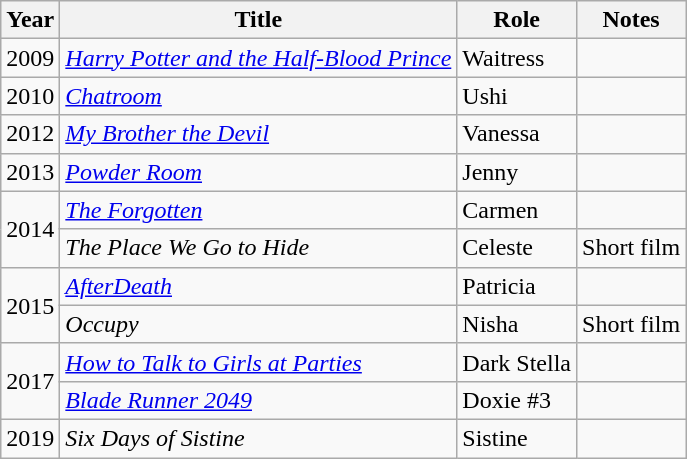<table class="wikitable sortable">
<tr>
<th>Year</th>
<th>Title</th>
<th>Role</th>
<th class="unsortable">Notes</th>
</tr>
<tr>
<td>2009</td>
<td><em><a href='#'>Harry Potter and the Half-Blood Prince</a></em></td>
<td>Waitress</td>
<td></td>
</tr>
<tr>
<td>2010</td>
<td><em><a href='#'>Chatroom</a></em></td>
<td>Ushi</td>
<td></td>
</tr>
<tr>
<td>2012</td>
<td><em><a href='#'>My Brother the Devil</a></em></td>
<td>Vanessa</td>
<td></td>
</tr>
<tr>
<td>2013</td>
<td><em><a href='#'>Powder Room</a></em></td>
<td>Jenny</td>
<td></td>
</tr>
<tr>
<td rowspan="2">2014</td>
<td><em><a href='#'>The Forgotten</a></em></td>
<td>Carmen</td>
<td></td>
</tr>
<tr>
<td><em>The Place We Go to Hide</em></td>
<td>Celeste</td>
<td>Short film</td>
</tr>
<tr>
<td rowspan="2">2015</td>
<td><em><a href='#'>AfterDeath</a></em></td>
<td>Patricia</td>
<td></td>
</tr>
<tr>
<td><em>Occupy</em></td>
<td>Nisha</td>
<td>Short film</td>
</tr>
<tr>
<td rowspan="2">2017</td>
<td><em><a href='#'>How to Talk to Girls at Parties</a></em></td>
<td>Dark Stella</td>
<td></td>
</tr>
<tr>
<td><em><a href='#'>Blade Runner 2049</a></em></td>
<td>Doxie #3</td>
<td></td>
</tr>
<tr>
<td>2019</td>
<td><em>Six Days of Sistine</em></td>
<td>Sistine</td>
<td></td>
</tr>
</table>
